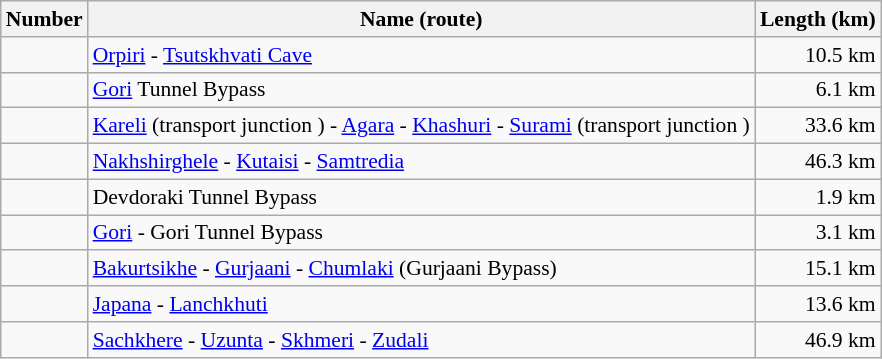<table class="wikitable" style="font-size:90%;">
<tr class="hintergrundfarbe5">
<th>Number</th>
<th>Name (route)</th>
<th>Length (km)</th>
</tr>
<tr>
<td align="center"></td>
<td><a href='#'>Orpiri</a> - <a href='#'>Tsutskhvati Cave</a></td>
<td align=right>10.5 km</td>
</tr>
<tr>
<td align="center"></td>
<td><a href='#'>Gori</a> Tunnel Bypass</td>
<td align=right>6.1 km</td>
</tr>
<tr>
<td align="center"></td>
<td><a href='#'>Kareli</a> (transport junction ) - <a href='#'>Agara</a> - <a href='#'>Khashuri</a> - <a href='#'>Surami</a> (transport junction )</td>
<td align=right>33.6 km</td>
</tr>
<tr>
<td align="center"></td>
<td><a href='#'>Nakhshirghele</a> - <a href='#'>Kutaisi</a> - <a href='#'>Samtredia</a></td>
<td align=right>46.3 km</td>
</tr>
<tr>
<td align="center"></td>
<td>Devdoraki Tunnel Bypass</td>
<td align=right>1.9 km</td>
</tr>
<tr>
<td align="center"></td>
<td><a href='#'>Gori</a> - Gori Tunnel Bypass</td>
<td align=right>3.1 km</td>
</tr>
<tr>
<td align="center"></td>
<td><a href='#'>Bakurtsikhe</a> - <a href='#'>Gurjaani</a> - <a href='#'>Chumlaki</a> (Gurjaani Bypass)</td>
<td align=right>15.1 km</td>
</tr>
<tr>
<td align="center"></td>
<td><a href='#'>Japana</a> - <a href='#'>Lanchkhuti</a></td>
<td align=right>13.6 km</td>
</tr>
<tr>
<td align="center"></td>
<td><a href='#'>Sachkhere</a> - <a href='#'>Uzunta</a> - <a href='#'>Skhmeri</a> - <a href='#'>Zudali</a></td>
<td align=right>46.9 km</td>
</tr>
</table>
